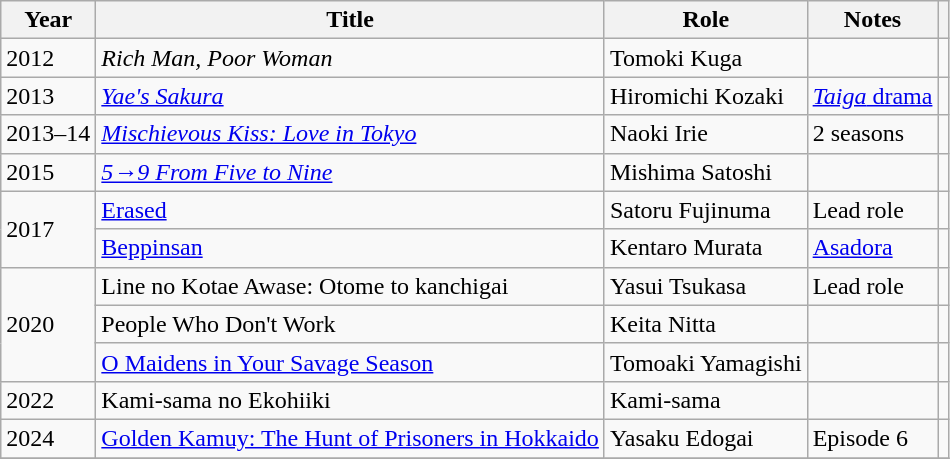<table class="wikitable sortable">
<tr>
<th>Year</th>
<th>Title</th>
<th>Role</th>
<th class="unsortable">Notes</th>
<th class="unsortable"></th>
</tr>
<tr>
<td>2012</td>
<td><em>Rich Man, Poor Woman</em></td>
<td>Tomoki Kuga</td>
<td></td>
<td></td>
</tr>
<tr>
<td rowspan="1">2013</td>
<td><em><a href='#'>Yae's Sakura</a></em></td>
<td>Hiromichi Kozaki</td>
<td><a href='#'><em>Taiga</em> drama</a></td>
<td></td>
</tr>
<tr>
<td>2013–14</td>
<td><em><a href='#'>Mischievous Kiss: Love in Tokyo</a></em></td>
<td>Naoki Irie</td>
<td>2 seasons</td>
<td></td>
</tr>
<tr>
<td>2015</td>
<td><em><a href='#'>5→9 From Five to Nine</a></td>
<td>Mishima Satoshi</td>
<td></td>
<td></td>
</tr>
<tr>
<td rowspan="2">2017</td>
<td></em><a href='#'>Erased</a><em></td>
<td>Satoru Fujinuma</td>
<td>Lead role</td>
<td></td>
</tr>
<tr>
<td></em><a href='#'>Beppinsan</a><em></td>
<td>Kentaro Murata</td>
<td></em><a href='#'>Asadora</a><em></td>
<td></td>
</tr>
<tr>
<td rowspan="3">2020</td>
<td></em>Line no Kotae Awase: Otome to kanchigai<em></td>
<td>Yasui Tsukasa</td>
<td>Lead role</td>
<td></td>
</tr>
<tr>
<td></em>People Who Don't Work<em></td>
<td>Keita Nitta</td>
<td></td>
<td></td>
</tr>
<tr>
<td></em><a href='#'>O Maidens in Your Savage Season</a><em></td>
<td>Tomoaki Yamagishi</td>
<td></td>
<td></td>
</tr>
<tr>
<td>2022</td>
<td></em>Kami-sama no Ekohiiki<em></td>
<td>Kami-sama</td>
<td></td>
<td></td>
</tr>
<tr>
<td>2024</td>
<td></em><a href='#'>Golden Kamuy: The Hunt of Prisoners in Hokkaido</a><em></td>
<td>Yasaku Edogai</td>
<td>Episode 6</td>
<td></td>
</tr>
<tr>
</tr>
</table>
